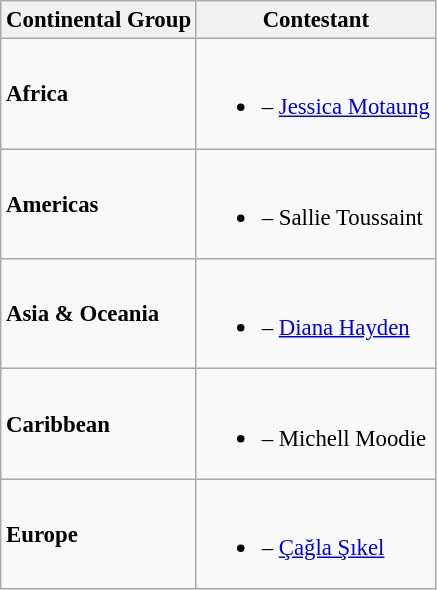<table class="wikitable sortable" style="font-size:95%;">
<tr>
<th>Continental Group</th>
<th>Contestant</th>
</tr>
<tr>
<td><strong>Africa</strong></td>
<td><br><ul><li> – <a href='#'>Jessica Motaung</a></li></ul></td>
</tr>
<tr>
<td><strong>Americas</strong></td>
<td><br><ul><li> – Sallie Toussaint</li></ul></td>
</tr>
<tr>
<td><strong>Asia & Oceania</strong></td>
<td><br><ul><li> – <a href='#'>Diana Hayden</a></li></ul></td>
</tr>
<tr>
<td><strong>Caribbean</strong></td>
<td><br><ul><li> – Michell Moodie</li></ul></td>
</tr>
<tr>
<td><strong>Europe</strong></td>
<td><br><ul><li> – <a href='#'>Çağla Şıkel</a></li></ul></td>
</tr>
</table>
